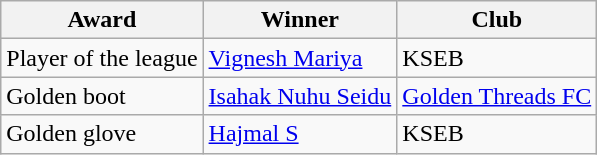<table class="wikitable">
<tr>
<th>Award</th>
<th>Winner</th>
<th>Club</th>
</tr>
<tr>
<td>Player of the league</td>
<td> <a href='#'>Vignesh Mariya</a></td>
<td>KSEB</td>
</tr>
<tr>
<td>Golden boot</td>
<td> <a href='#'>Isahak Nuhu Seidu</a></td>
<td><a href='#'>Golden Threads FC</a></td>
</tr>
<tr>
<td>Golden glove</td>
<td> <a href='#'>Hajmal S</a></td>
<td>KSEB</td>
</tr>
</table>
